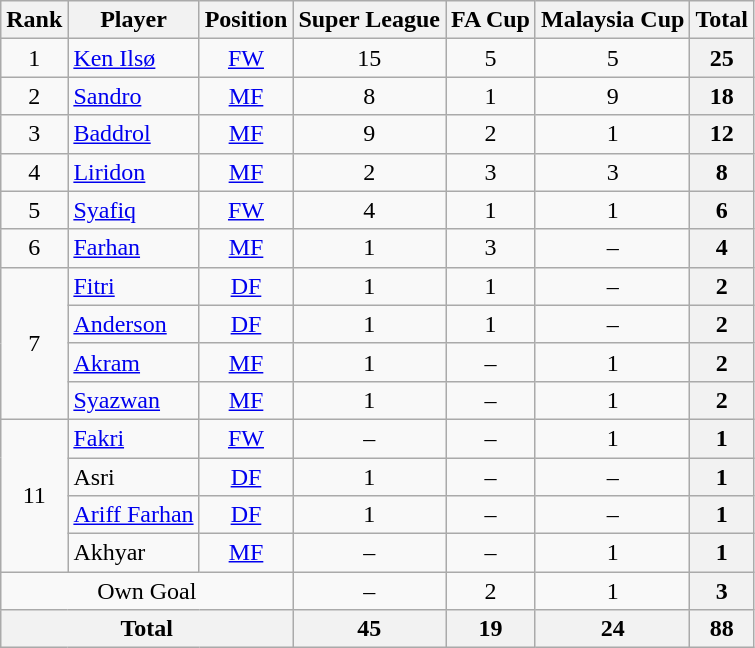<table class="wikitable" style="text-align: center;">
<tr>
<th>Rank</th>
<th>Player</th>
<th>Position</th>
<th>Super League</th>
<th>FA Cup</th>
<th>Malaysia Cup</th>
<th>Total</th>
</tr>
<tr>
<td>1</td>
<td align=left> <a href='#'>Ken Ilsø</a></td>
<td><a href='#'>FW</a></td>
<td>15</td>
<td>5</td>
<td>5</td>
<th>25</th>
</tr>
<tr>
<td>2</td>
<td align=left> <a href='#'>Sandro</a></td>
<td><a href='#'>MF</a></td>
<td>8</td>
<td>1</td>
<td>9</td>
<th>18</th>
</tr>
<tr>
<td>3</td>
<td align=left> <a href='#'>Baddrol</a></td>
<td><a href='#'>MF</a></td>
<td>9</td>
<td>2</td>
<td>1</td>
<th>12</th>
</tr>
<tr>
<td>4</td>
<td align=left> <a href='#'>Liridon</a></td>
<td><a href='#'>MF</a></td>
<td>2</td>
<td>3</td>
<td>3</td>
<th>8</th>
</tr>
<tr>
<td>5</td>
<td align=left> <a href='#'>Syafiq</a></td>
<td><a href='#'>FW</a></td>
<td>4</td>
<td>1</td>
<td>1</td>
<th>6</th>
</tr>
<tr>
<td>6</td>
<td align=left> <a href='#'>Farhan</a></td>
<td><a href='#'>MF</a></td>
<td>1</td>
<td>3</td>
<td>–</td>
<th>4</th>
</tr>
<tr>
<td rowspan=4>7</td>
<td align=left> <a href='#'>Fitri</a></td>
<td><a href='#'>DF</a></td>
<td>1</td>
<td>1</td>
<td>–</td>
<th>2</th>
</tr>
<tr>
<td align=left> <a href='#'>Anderson</a></td>
<td><a href='#'>DF</a></td>
<td>1</td>
<td>1</td>
<td>–</td>
<th>2</th>
</tr>
<tr>
<td align=left> <a href='#'>Akram</a></td>
<td><a href='#'>MF</a></td>
<td>1</td>
<td>–</td>
<td>1</td>
<th>2</th>
</tr>
<tr>
<td align=left> <a href='#'>Syazwan</a></td>
<td><a href='#'>MF</a></td>
<td>1</td>
<td>–</td>
<td>1</td>
<th>2</th>
</tr>
<tr>
<td rowspan=4>11</td>
<td align=left> <a href='#'>Fakri</a></td>
<td><a href='#'>FW</a></td>
<td>–</td>
<td>–</td>
<td>1</td>
<th>1</th>
</tr>
<tr>
<td align=left> Asri</td>
<td><a href='#'>DF</a></td>
<td>1</td>
<td>–</td>
<td>–</td>
<th>1</th>
</tr>
<tr>
<td align=left> <a href='#'>Ariff Farhan</a></td>
<td><a href='#'>DF</a></td>
<td>1</td>
<td>–</td>
<td>–</td>
<th>1</th>
</tr>
<tr>
<td align=left> Akhyar</td>
<td><a href='#'>MF</a></td>
<td>–</td>
<td>–</td>
<td>1</td>
<th>1</th>
</tr>
<tr>
<td colspan=3>Own Goal</td>
<td>–</td>
<td>2</td>
<td>1</td>
<th>3</th>
</tr>
<tr>
<th colspan=3>Total</th>
<th>45</th>
<th>19</th>
<th>24</th>
<th>88</th>
</tr>
</table>
